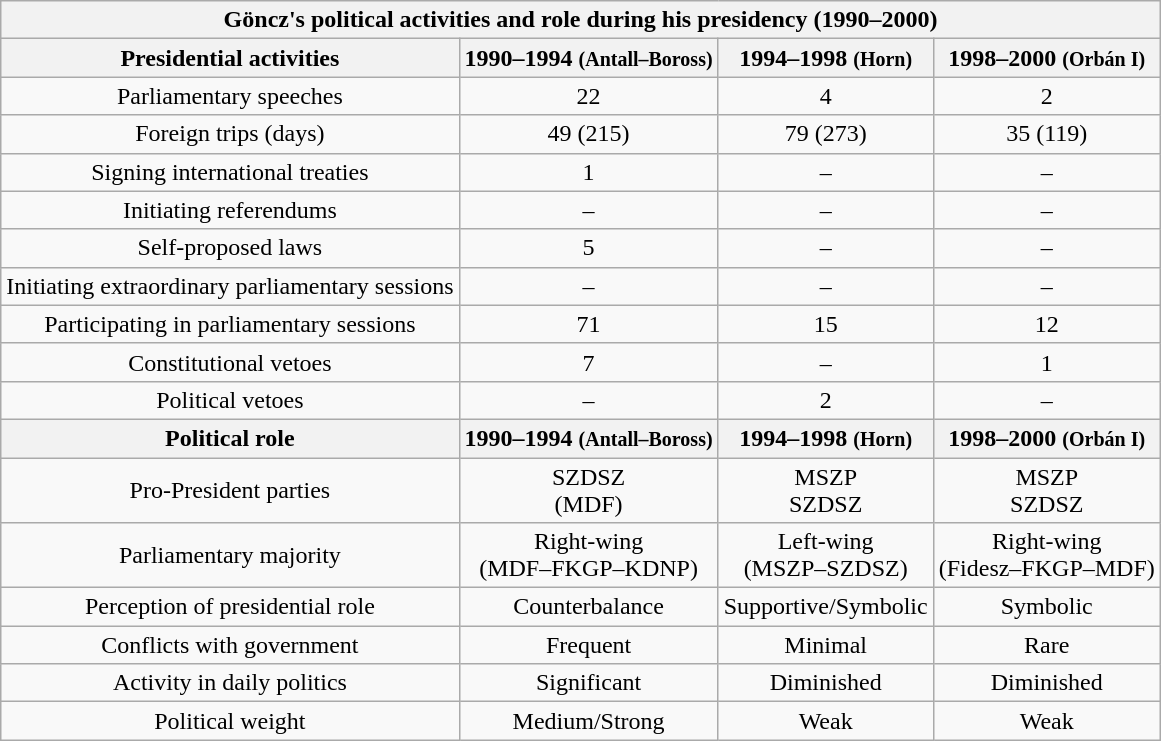<table class="wikitable sortable center collapsible collapsed" style="text-align:center">
<tr align="center">
<th colspan=4>Göncz's political activities and role during his presidency (1990–2000)</th>
</tr>
<tr>
<th>Presidential activities</th>
<th>1990–1994 <small>(Antall–Boross)</small></th>
<th>1994–1998 <small>(Horn)</small></th>
<th>1998–2000 <small>(Orbán I)</small></th>
</tr>
<tr>
<td>Parliamentary speeches</td>
<td>22</td>
<td>4</td>
<td>2</td>
</tr>
<tr>
<td>Foreign trips (days)</td>
<td>49 (215)</td>
<td>79 (273)</td>
<td>35 (119)</td>
</tr>
<tr>
<td>Signing international treaties</td>
<td>1</td>
<td>–</td>
<td>–</td>
</tr>
<tr>
<td>Initiating referendums</td>
<td>–</td>
<td>–</td>
<td>–</td>
</tr>
<tr>
<td>Self-proposed laws</td>
<td>5</td>
<td>–</td>
<td>–</td>
</tr>
<tr>
<td>Initiating extraordinary parliamentary sessions</td>
<td>–</td>
<td>–</td>
<td>–</td>
</tr>
<tr>
<td>Participating in parliamentary sessions</td>
<td>71</td>
<td>15</td>
<td>12</td>
</tr>
<tr>
<td>Constitutional vetoes</td>
<td>7</td>
<td>–</td>
<td>1</td>
</tr>
<tr>
<td>Political vetoes</td>
<td>–</td>
<td>2</td>
<td>–</td>
</tr>
<tr>
<th>Political role</th>
<th>1990–1994 <small>(Antall–Boross)</small></th>
<th>1994–1998 <small>(Horn)</small></th>
<th>1998–2000 <small>(Orbán I)</small></th>
</tr>
<tr>
<td>Pro-President parties</td>
<td>SZDSZ<br>(MDF)</td>
<td>MSZP<br>SZDSZ</td>
<td>MSZP<br>SZDSZ</td>
</tr>
<tr>
<td>Parliamentary majority</td>
<td>Right-wing<br>(MDF–FKGP–KDNP)</td>
<td>Left-wing<br>(MSZP–SZDSZ)</td>
<td>Right-wing<br>(Fidesz–FKGP–MDF)</td>
</tr>
<tr>
<td>Perception of presidential role</td>
<td>Counterbalance</td>
<td>Supportive/Symbolic</td>
<td>Symbolic</td>
</tr>
<tr>
<td>Conflicts with government</td>
<td>Frequent</td>
<td>Minimal</td>
<td>Rare</td>
</tr>
<tr>
<td>Activity in daily politics</td>
<td>Significant</td>
<td>Diminished</td>
<td>Diminished</td>
</tr>
<tr>
<td>Political weight</td>
<td>Medium/Strong</td>
<td>Weak</td>
<td>Weak</td>
</tr>
</table>
